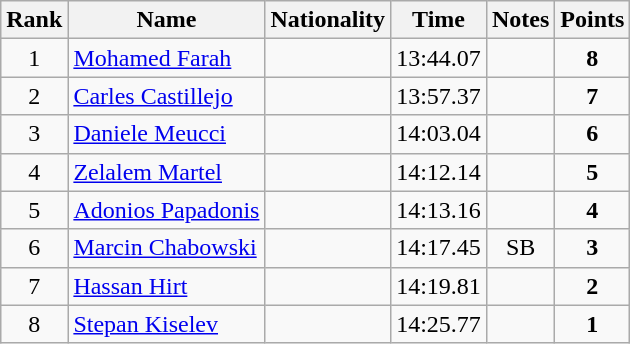<table class="wikitable sortable" style="text-align:center">
<tr>
<th>Rank</th>
<th>Name</th>
<th>Nationality</th>
<th>Time</th>
<th>Notes</th>
<th>Points</th>
</tr>
<tr>
<td>1</td>
<td align=left><a href='#'>Mohamed Farah</a></td>
<td align=left></td>
<td>13:44.07</td>
<td></td>
<td><strong>8</strong></td>
</tr>
<tr>
<td>2</td>
<td align=left><a href='#'>Carles Castillejo</a></td>
<td align=left></td>
<td>13:57.37</td>
<td></td>
<td><strong>7</strong></td>
</tr>
<tr>
<td>3</td>
<td align=left><a href='#'>Daniele Meucci</a></td>
<td align=left></td>
<td>14:03.04</td>
<td></td>
<td><strong>6</strong></td>
</tr>
<tr>
<td>4</td>
<td align=left><a href='#'>Zelalem Martel</a></td>
<td align=left></td>
<td>14:12.14</td>
<td></td>
<td><strong>5</strong></td>
</tr>
<tr>
<td>5</td>
<td align=left><a href='#'>Adonios Papadonis</a></td>
<td align=left></td>
<td>14:13.16</td>
<td></td>
<td><strong>4</strong></td>
</tr>
<tr>
<td>6</td>
<td align=left><a href='#'>Marcin Chabowski</a></td>
<td align=left></td>
<td>14:17.45</td>
<td>SB</td>
<td><strong>3</strong></td>
</tr>
<tr>
<td>7</td>
<td align=left><a href='#'>Hassan Hirt</a></td>
<td align=left></td>
<td>14:19.81</td>
<td></td>
<td><strong>2</strong></td>
</tr>
<tr>
<td>8</td>
<td align=left><a href='#'>Stepan Kiselev</a></td>
<td align=left></td>
<td>14:25.77</td>
<td></td>
<td><strong>1</strong></td>
</tr>
</table>
